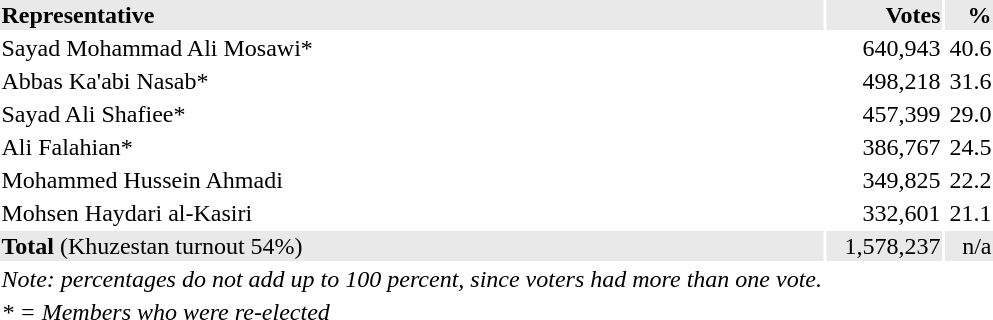<table ->
<tr>
<th style="background:#e9e9e9; text-align:left;">Representative</th>
<th style="background:#e9e9e9; text-align:right;">Votes</th>
<th style="background:#e9e9e9; text-align:right;">%</th>
</tr>
<tr>
<td align=left>Sayad Mohammad Ali Mosawi*</td>
<td style="text-align:right;">640,943</td>
<td style="text-align:right;">40.6</td>
</tr>
<tr>
<td align=left>Abbas Ka'abi Nasab*</td>
<td style="text-align:right;">498,218</td>
<td style="text-align:right;">31.6</td>
</tr>
<tr>
<td align=left>Sayad Ali Shafiee*</td>
<td style="text-align:right;">457,399</td>
<td style="text-align:right;">29.0</td>
</tr>
<tr>
<td align=left>Ali Falahian*</td>
<td style="text-align:right;">386,767</td>
<td style="text-align:right;">24.5</td>
</tr>
<tr>
<td align=left>Mohammed Hussein Ahmadi</td>
<td style="text-align:right;">349,825</td>
<td style="text-align:right;">22.2</td>
</tr>
<tr>
<td align=left>Mohsen Haydari al-Kasiri</td>
<td style="text-align:right;">332,601</td>
<td style="text-align:right;">21.1</td>
</tr>
<tr style="background:#e9e9e9;">
<td style="text-align:left; "><strong>Total</strong> (Khuzestan turnout 54%)</td>
<td style="text-align:right; width:75px; ">1,578,237</td>
<td style="text-align:right; width:30px; ">n/a</td>
</tr>
<tr>
<td><em>Note: percentages do not add up to 100 percent, since voters had more than one vote.</em></td>
</tr>
<tr>
<td><em>* = Members who were re-elected</em></td>
</tr>
</table>
